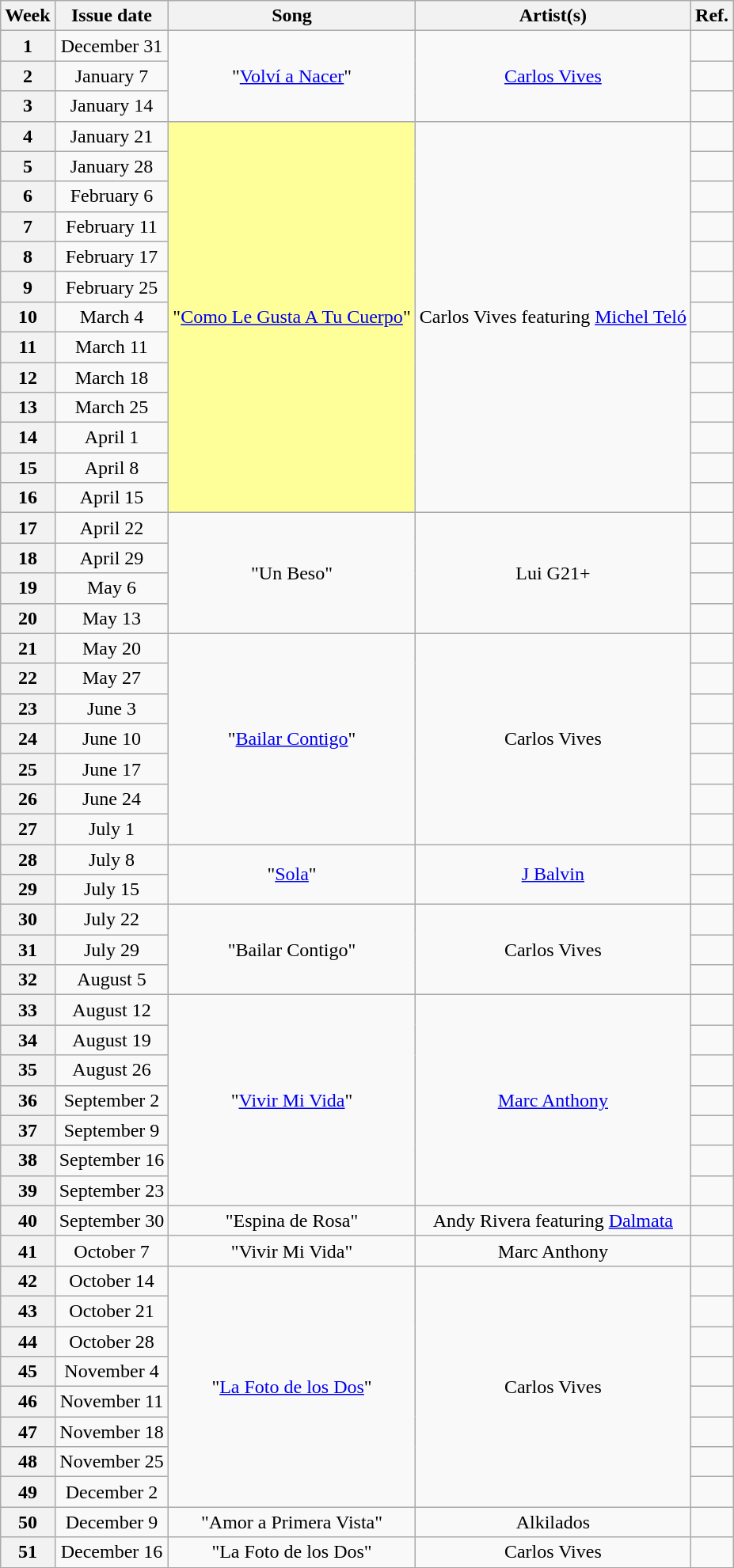<table class="wikitable plainrowheaders" style="text-align: center;">
<tr>
<th>Week</th>
<th>Issue date</th>
<th>Song</th>
<th>Artist(s)</th>
<th>Ref.</th>
</tr>
<tr>
<th scope="row" style="text-align: center;">1</th>
<td>December 31</td>
<td rowspan=3>"<a href='#'>Volví a Nacer</a>"</td>
<td rowspan=3><a href='#'>Carlos Vives</a></td>
<td></td>
</tr>
<tr>
<th scope="row" style="text-align: center;">2</th>
<td>January 7</td>
<td></td>
</tr>
<tr>
<th scope="row" style="text-align: center;">3</th>
<td>January 14</td>
<td></td>
</tr>
<tr>
<th scope="row" style="text-align: center;">4</th>
<td>January 21</td>
<td bgcolor=#FFFF99 rowspan=13>"<a href='#'>Como Le Gusta A Tu Cuerpo</a>"</td>
<td rowspan=13>Carlos Vives featuring <a href='#'>Michel Teló</a></td>
<td></td>
</tr>
<tr>
<th scope="row" style="text-align: center;">5</th>
<td>January 28</td>
<td></td>
</tr>
<tr>
<th scope="row" style="text-align: center;">6</th>
<td>February 6</td>
<td></td>
</tr>
<tr>
<th scope="row" style="text-align: center;">7</th>
<td>February 11</td>
<td></td>
</tr>
<tr>
<th scope="row" style="text-align: center;">8</th>
<td>February 17</td>
<td></td>
</tr>
<tr>
<th scope="row" style="text-align: center;">9</th>
<td>February 25</td>
<td></td>
</tr>
<tr>
<th scope="row" style="text-align: center;">10</th>
<td>March 4</td>
<td></td>
</tr>
<tr>
<th scope="row" style="text-align: center;">11</th>
<td>March 11</td>
<td></td>
</tr>
<tr>
<th scope="row" style="text-align: center;">12</th>
<td>March 18</td>
<td></td>
</tr>
<tr>
<th scope="row" style="text-align: center;">13</th>
<td>March 25</td>
<td></td>
</tr>
<tr>
<th scope="row" style="text-align: center;">14</th>
<td>April 1</td>
<td></td>
</tr>
<tr>
<th scope="row" style="text-align: center;">15</th>
<td>April 8</td>
<td></td>
</tr>
<tr>
<th scope="row" style="text-align: center;">16</th>
<td>April 15</td>
<td></td>
</tr>
<tr>
<th scope="row" style="text-align: center;">17</th>
<td>April 22</td>
<td rowspan=4>"Un Beso"</td>
<td rowspan=4>Lui G21+</td>
<td></td>
</tr>
<tr>
<th scope="row" style="text-align: center;">18</th>
<td>April 29</td>
<td></td>
</tr>
<tr>
<th scope="row" style="text-align: center;">19</th>
<td>May 6</td>
<td></td>
</tr>
<tr>
<th scope="row" style="text-align: center;">20</th>
<td>May 13</td>
<td></td>
</tr>
<tr>
<th scope="row" style="text-align: center;">21</th>
<td>May 20</td>
<td rowspan=7>"<a href='#'>Bailar Contigo</a>"</td>
<td rowspan=7>Carlos Vives</td>
<td></td>
</tr>
<tr>
<th scope="row" style="text-align: center;">22</th>
<td>May 27</td>
<td></td>
</tr>
<tr>
<th scope="row" style="text-align: center;">23</th>
<td>June 3</td>
<td></td>
</tr>
<tr>
<th scope="row" style="text-align: center;">24</th>
<td>June 10</td>
<td></td>
</tr>
<tr>
<th scope="row" style="text-align: center;">25</th>
<td>June 17</td>
<td></td>
</tr>
<tr>
<th scope="row" style="text-align: center;">26</th>
<td>June 24</td>
<td></td>
</tr>
<tr>
<th scope="row" style="text-align: center;">27</th>
<td>July 1</td>
<td></td>
</tr>
<tr>
<th scope="row" style="text-align: center;">28</th>
<td>July 8</td>
<td rowspan=2>"<a href='#'>Sola</a>"</td>
<td rowspan=2><a href='#'>J Balvin</a></td>
<td></td>
</tr>
<tr>
<th scope="row" style="text-align: center;">29</th>
<td>July 15</td>
<td></td>
</tr>
<tr>
<th scope="row" style="text-align: center;">30</th>
<td>July 22</td>
<td rowspan=3>"Bailar Contigo"</td>
<td rowspan=3>Carlos Vives</td>
<td></td>
</tr>
<tr>
<th scope="row" style="text-align: center;">31</th>
<td>July 29</td>
<td></td>
</tr>
<tr>
<th scope="row" style="text-align: center;">32</th>
<td>August 5</td>
<td></td>
</tr>
<tr>
<th scope="row" style="text-align: center;">33</th>
<td>August 12</td>
<td rowspan=7>"<a href='#'>Vivir Mi Vida</a>"</td>
<td rowspan=7><a href='#'>Marc Anthony</a></td>
<td></td>
</tr>
<tr>
<th scope="row" style="text-align: center;">34</th>
<td>August 19</td>
<td></td>
</tr>
<tr>
<th scope="row" style="text-align: center;">35</th>
<td>August 26</td>
<td></td>
</tr>
<tr>
<th scope="row" style="text-align: center;">36</th>
<td>September 2</td>
<td></td>
</tr>
<tr>
<th scope="row" style="text-align: center;">37</th>
<td>September 9</td>
<td></td>
</tr>
<tr>
<th scope="row" style="text-align: center;">38</th>
<td>September 16</td>
<td></td>
</tr>
<tr>
<th scope="row" style="text-align: center;">39</th>
<td>September 23</td>
<td></td>
</tr>
<tr>
<th scope="row" style="text-align: center;">40</th>
<td>September 30</td>
<td rowspan=1>"Espina de Rosa"</td>
<td rowspan=1>Andy Rivera featuring <a href='#'>Dalmata</a></td>
<td></td>
</tr>
<tr>
<th scope="row" style="text-align: center;">41</th>
<td>October 7</td>
<td rowspan=1>"Vivir Mi Vida"</td>
<td rowspan=1>Marc Anthony</td>
<td></td>
</tr>
<tr>
<th scope="row" style="text-align: center;">42</th>
<td>October 14</td>
<td rowspan=8>"<a href='#'>La Foto de los Dos</a>"</td>
<td rowspan=8>Carlos Vives</td>
<td></td>
</tr>
<tr>
<th scope="row" style="text-align: center;">43</th>
<td>October 21</td>
<td></td>
</tr>
<tr>
<th scope="row" style="text-align: center;">44</th>
<td>October 28</td>
<td></td>
</tr>
<tr>
<th scope="row" style="text-align: center;">45</th>
<td>November 4</td>
<td></td>
</tr>
<tr>
<th scope="row" style="text-align: center;">46</th>
<td>November 11</td>
<td></td>
</tr>
<tr>
<th scope="row" style="text-align: center;">47</th>
<td>November 18</td>
<td></td>
</tr>
<tr>
<th scope="row" style="text-align: center;">48</th>
<td>November 25</td>
<td></td>
</tr>
<tr>
<th scope="row" style="text-align: center;">49</th>
<td>December 2</td>
<td></td>
</tr>
<tr>
<th scope="row" style="text-align: center;">50</th>
<td>December 9</td>
<td rowspan=1>"Amor a Primera Vista"</td>
<td rowspan=1>Alkilados</td>
<td></td>
</tr>
<tr>
<th scope="row" style="text-align: center;">51</th>
<td>December 16</td>
<td rowspan=1>"La Foto de los Dos"</td>
<td rowspan=1>Carlos Vives</td>
<td></td>
</tr>
</table>
